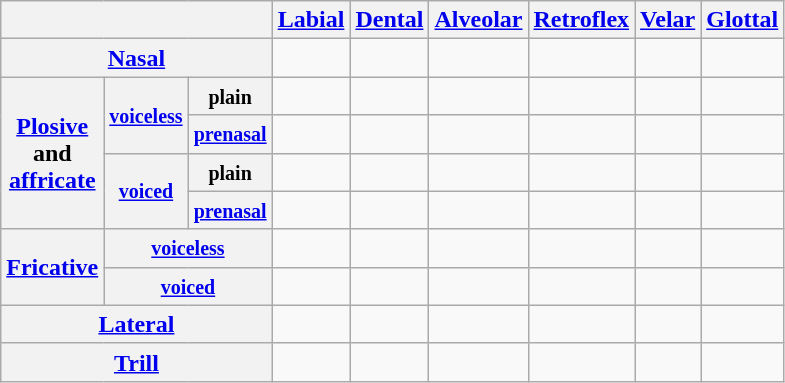<table class="wikitable" style="text-align: center">
<tr>
<th colspan="3"></th>
<th><a href='#'>Labial</a></th>
<th><a href='#'>Dental</a></th>
<th><a href='#'>Alveolar</a></th>
<th><a href='#'>Retroflex</a></th>
<th><a href='#'>Velar</a></th>
<th><a href='#'>Glottal</a></th>
</tr>
<tr>
<th colspan="3"><a href='#'>Nasal</a></th>
<td> </td>
<td></td>
<td> </td>
<td></td>
<td> </td>
<td></td>
</tr>
<tr>
<th rowspan="4"><a href='#'>Plosive</a> <br>and<br> <a href='#'>affricate</a></th>
<th rowspan="2"><small><a href='#'>voiceless</a></small></th>
<th><small>plain</small></th>
<td> </td>
<td> </td>
<td> </td>
<td> </td>
<td> </td>
<td></td>
</tr>
<tr>
<th><small><a href='#'>prenasal</a></small></th>
<td> </td>
<td> </td>
<td> </td>
<td> </td>
<td> </td>
<td></td>
</tr>
<tr>
<th rowspan="2"><small><a href='#'>voiced</a></small></th>
<th><small>plain</small></th>
<td> </td>
<td> </td>
<td> </td>
<td> </td>
<td> </td>
<td></td>
</tr>
<tr>
<th><small><a href='#'>prenasal</a></small></th>
<td> </td>
<td> </td>
<td> </td>
<td> </td>
<td> </td>
<td></td>
</tr>
<tr>
<th rowspan="2"><a href='#'>Fricative</a></th>
<th colspan="2"><small><a href='#'>voiceless</a></small></th>
<td> </td>
<td></td>
<td> </td>
<td></td>
<td></td>
<td> </td>
</tr>
<tr>
<th colspan="2"><small><a href='#'>voiced</a></small></th>
<td> </td>
<td></td>
<td> </td>
<td></td>
<td></td>
<td></td>
</tr>
<tr>
<th colspan="3"><a href='#'>Lateral</a></th>
<td></td>
<td></td>
<td> </td>
<td></td>
<td></td>
<td></td>
</tr>
<tr>
<th colspan="3"><a href='#'>Trill</a></th>
<td></td>
<td></td>
<td> </td>
<td></td>
<td></td>
<td></td>
</tr>
</table>
